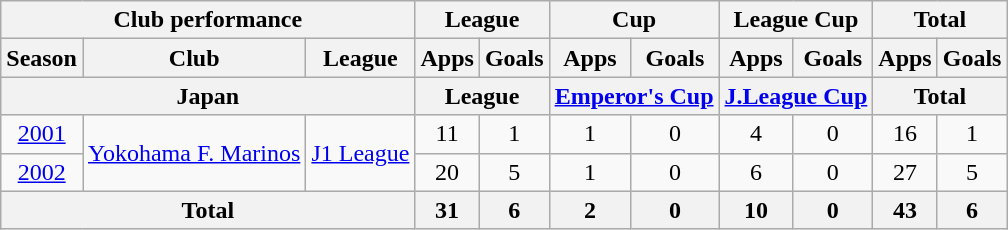<table class="wikitable" style="text-align:center;">
<tr>
<th colspan=3>Club performance</th>
<th colspan=2>League</th>
<th colspan=2>Cup</th>
<th colspan=2>League Cup</th>
<th colspan=2>Total</th>
</tr>
<tr>
<th>Season</th>
<th>Club</th>
<th>League</th>
<th>Apps</th>
<th>Goals</th>
<th>Apps</th>
<th>Goals</th>
<th>Apps</th>
<th>Goals</th>
<th>Apps</th>
<th>Goals</th>
</tr>
<tr>
<th colspan=3>Japan</th>
<th colspan=2>League</th>
<th colspan=2><a href='#'>Emperor's Cup</a></th>
<th colspan=2><a href='#'>J.League Cup</a></th>
<th colspan=2>Total</th>
</tr>
<tr>
<td><a href='#'>2001</a></td>
<td rowspan="2"><a href='#'>Yokohama F. Marinos</a></td>
<td rowspan="2"><a href='#'>J1 League</a></td>
<td>11</td>
<td>1</td>
<td>1</td>
<td>0</td>
<td>4</td>
<td>0</td>
<td>16</td>
<td>1</td>
</tr>
<tr>
<td><a href='#'>2002</a></td>
<td>20</td>
<td>5</td>
<td>1</td>
<td>0</td>
<td>6</td>
<td>0</td>
<td>27</td>
<td>5</td>
</tr>
<tr>
<th colspan=3>Total</th>
<th>31</th>
<th>6</th>
<th>2</th>
<th>0</th>
<th>10</th>
<th>0</th>
<th>43</th>
<th>6</th>
</tr>
</table>
